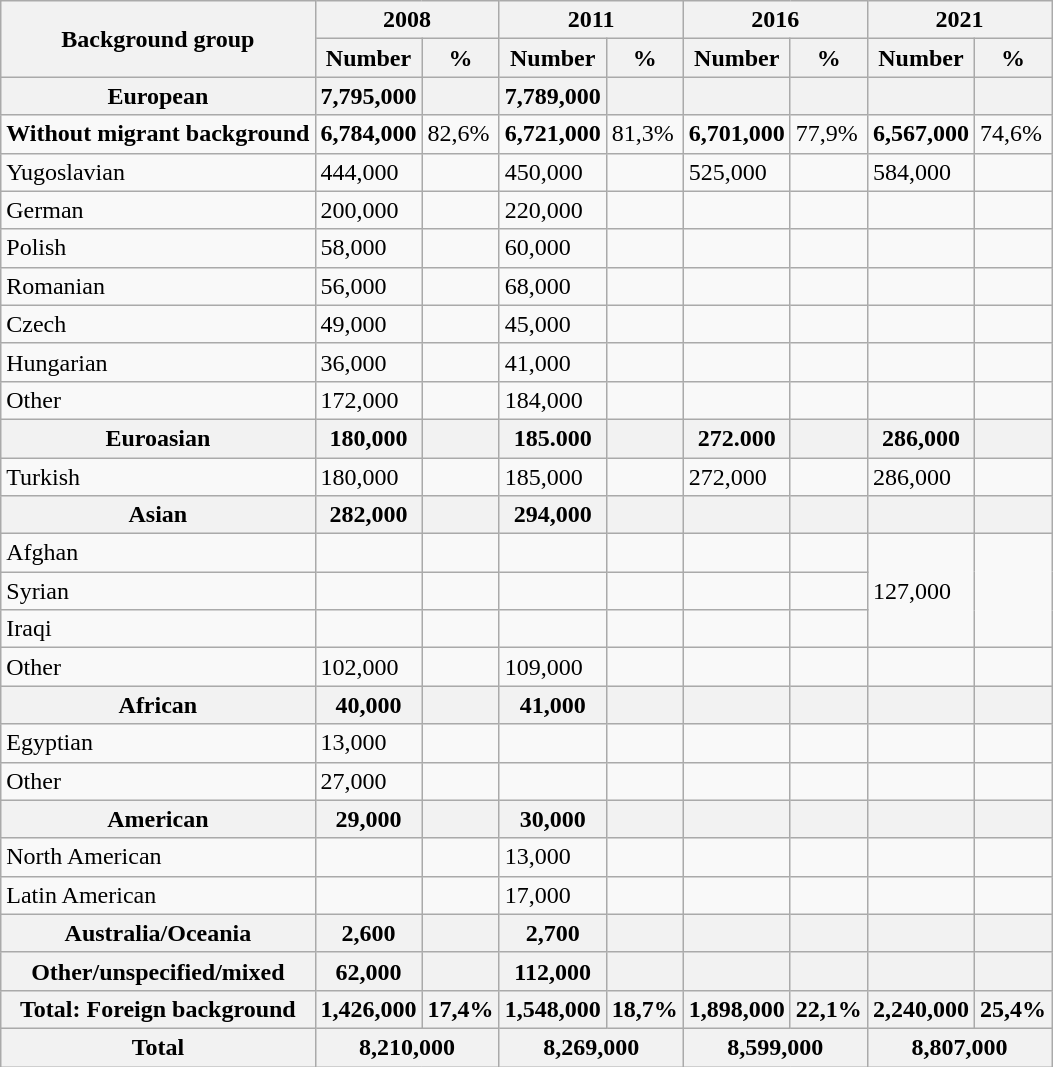<table class="wikitable">
<tr>
<th rowspan="2">Background group</th>
<th colspan="2">2008</th>
<th colspan="2">2011</th>
<th colspan="2">2016</th>
<th colspan="2">2021</th>
</tr>
<tr>
<th>Number</th>
<th>%</th>
<th>Number</th>
<th>%</th>
<th>Number</th>
<th>%</th>
<th>Number</th>
<th>%</th>
</tr>
<tr>
<th>European</th>
<th>7,795,000</th>
<th></th>
<th>7,789,000</th>
<th></th>
<th></th>
<th></th>
<th></th>
<th></th>
</tr>
<tr>
<td><strong>Without migrant background</strong></td>
<td><strong>6,784,000</strong></td>
<td>82,6%</td>
<td><strong>6,721,000</strong></td>
<td>81,3%</td>
<td><strong>6,701,000</strong></td>
<td>77,9%</td>
<td><strong>6,567,000</strong></td>
<td>74,6%</td>
</tr>
<tr>
<td> Yugoslavian</td>
<td>444,000</td>
<td></td>
<td>450,000</td>
<td></td>
<td>525,000</td>
<td></td>
<td>584,000</td>
<td></td>
</tr>
<tr>
<td> German</td>
<td>200,000</td>
<td></td>
<td>220,000</td>
<td></td>
<td></td>
<td></td>
<td></td>
<td></td>
</tr>
<tr>
<td> Polish</td>
<td>58,000</td>
<td></td>
<td>60,000</td>
<td></td>
<td></td>
<td></td>
<td></td>
<td></td>
</tr>
<tr>
<td> Romanian</td>
<td>56,000</td>
<td></td>
<td>68,000</td>
<td></td>
<td></td>
<td></td>
<td></td>
<td></td>
</tr>
<tr>
<td> Czech</td>
<td>49,000</td>
<td></td>
<td>45,000</td>
<td></td>
<td></td>
<td></td>
<td></td>
<td></td>
</tr>
<tr>
<td> Hungarian</td>
<td>36,000</td>
<td></td>
<td>41,000</td>
<td></td>
<td></td>
<td></td>
<td></td>
<td></td>
</tr>
<tr>
<td>Other</td>
<td>172,000</td>
<td></td>
<td>184,000</td>
<td></td>
<td></td>
<td></td>
<td></td>
<td></td>
</tr>
<tr>
<th>Euroasian</th>
<th>180,000</th>
<th></th>
<th>185.000</th>
<th></th>
<th>272.000</th>
<th></th>
<th>286,000</th>
<th></th>
</tr>
<tr>
<td> Turkish</td>
<td>180,000</td>
<td></td>
<td>185,000</td>
<td></td>
<td>272,000</td>
<td></td>
<td>286,000</td>
<td></td>
</tr>
<tr>
<th>Asian</th>
<th>282,000</th>
<th></th>
<th>294,000</th>
<th></th>
<th></th>
<th></th>
<th></th>
<th></th>
</tr>
<tr>
<td> Afghan</td>
<td></td>
<td></td>
<td></td>
<td></td>
<td></td>
<td></td>
<td rowspan="3">127,000</td>
<td rowspan="3"></td>
</tr>
<tr>
<td> Syrian</td>
<td></td>
<td></td>
<td></td>
<td></td>
<td></td>
<td></td>
</tr>
<tr>
<td> Iraqi</td>
<td></td>
<td></td>
<td></td>
<td></td>
<td></td>
<td></td>
</tr>
<tr>
<td>Other</td>
<td>102,000</td>
<td></td>
<td>109,000</td>
<td></td>
<td></td>
<td></td>
<td></td>
<td></td>
</tr>
<tr>
<th>African</th>
<th>40,000</th>
<th></th>
<th>41,000</th>
<th></th>
<th></th>
<th></th>
<th></th>
<th></th>
</tr>
<tr>
<td> Egyptian</td>
<td>13,000</td>
<td></td>
<td></td>
<td></td>
<td></td>
<td></td>
<td></td>
<td></td>
</tr>
<tr>
<td>Other</td>
<td>27,000</td>
<td></td>
<td></td>
<td></td>
<td></td>
<td></td>
<td></td>
<td></td>
</tr>
<tr>
<th>American</th>
<th>29,000</th>
<th></th>
<th>30,000</th>
<th></th>
<th></th>
<th></th>
<th></th>
<th></th>
</tr>
<tr>
<td>North American</td>
<td></td>
<td></td>
<td>13,000</td>
<td></td>
<td></td>
<td></td>
<td></td>
<td></td>
</tr>
<tr>
<td>Latin American</td>
<td></td>
<td></td>
<td>17,000</td>
<td></td>
<td></td>
<td></td>
<td></td>
<td></td>
</tr>
<tr>
<th>Australia/Oceania</th>
<th>2,600</th>
<th></th>
<th>2,700</th>
<th></th>
<th></th>
<th></th>
<th></th>
<th></th>
</tr>
<tr>
<th>Other/unspecified/mixed</th>
<th>62,000</th>
<th></th>
<th>112,000</th>
<th></th>
<th></th>
<th></th>
<th></th>
<th></th>
</tr>
<tr>
<th>Total: Foreign background</th>
<th>1,426,000</th>
<th>17,4%</th>
<th>1,548,000</th>
<th>18,7%</th>
<th>1,898,000</th>
<th>22,1%</th>
<th>2,240,000</th>
<th>25,4%</th>
</tr>
<tr>
<th>Total</th>
<th colspan="2">8,210,000</th>
<th colspan="2">8,269,000</th>
<th colspan="2">8,599,000</th>
<th colspan="2">8,807,000</th>
</tr>
</table>
